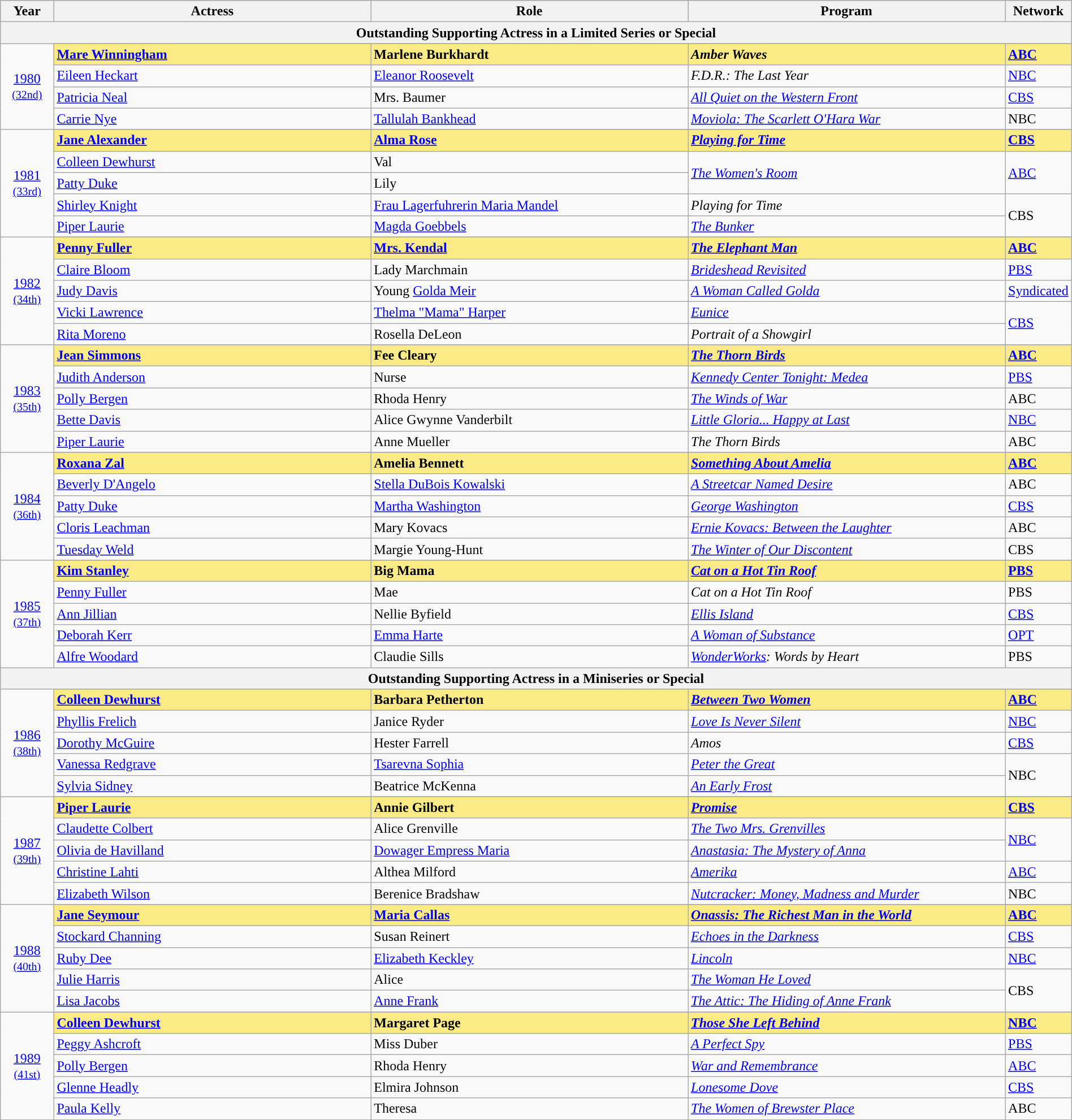<table class="wikitable" style="width:100%; text-align: left;">
<tr style="background:#bebebe;">
<th style="width:5%;">Year</th>
<th style="width:30%;">Actress</th>
<th style="width:30%;">Role</th>
<th style="width:30%;">Program</th>
<th style="width:5%;">Network</th>
</tr>
<tr>
<th colspan=5>Outstanding Supporting Actress in a Limited Series or Special</th>
</tr>
<tr>
<td rowspan=5 style="text-align:center"><a href='#'>1980</a><br><small><a href='#'>(32nd)</a></small><br></td>
</tr>
<tr style="background:#FAEB86;">
<td><strong><a href='#'>Mare Winningham</a></strong></td>
<td><strong>Marlene Burkhardt</strong></td>
<td><strong><em>Amber Waves</em></strong></td>
<td><strong><a href='#'>ABC</a></strong></td>
</tr>
<tr>
<td><a href='#'>Eileen Heckart</a></td>
<td><a href='#'>Eleanor Roosevelt</a></td>
<td><em>F.D.R.: The Last Year</em></td>
<td><a href='#'>NBC</a></td>
</tr>
<tr>
<td><a href='#'>Patricia Neal</a></td>
<td>Mrs. Baumer</td>
<td><em><a href='#'>All Quiet on the Western Front</a></em></td>
<td><a href='#'>CBS</a></td>
</tr>
<tr>
<td><a href='#'>Carrie Nye</a></td>
<td><a href='#'>Tallulah Bankhead</a></td>
<td><em><a href='#'>Moviola: The Scarlett O'Hara War</a></em></td>
<td>NBC</td>
</tr>
<tr>
<td rowspan=6 style="text-align:center"><a href='#'>1981</a><br><small><a href='#'>(33rd)</a></small><br></td>
</tr>
<tr style="background:#FAEB86;">
<td><strong><a href='#'>Jane Alexander</a></strong></td>
<td><strong><a href='#'>Alma Rose</a></strong></td>
<td><strong><em><a href='#'>Playing for Time</a></em></strong></td>
<td><strong><a href='#'>CBS</a></strong></td>
</tr>
<tr>
<td><a href='#'>Colleen Dewhurst</a></td>
<td>Val</td>
<td rowspan="2"><em><a href='#'>The Women's Room</a></em></td>
<td rowspan="2"><a href='#'>ABC</a></td>
</tr>
<tr>
<td><a href='#'>Patty Duke</a></td>
<td>Lily</td>
</tr>
<tr>
<td><a href='#'>Shirley Knight</a></td>
<td><a href='#'>Frau Lagerfuhrerin Maria Mandel</a></td>
<td><em>Playing for Time</em></td>
<td rowspan="2">CBS</td>
</tr>
<tr>
<td><a href='#'>Piper Laurie</a></td>
<td><a href='#'>Magda Goebbels</a></td>
<td><em><a href='#'>The Bunker</a></em></td>
</tr>
<tr>
<td rowspan=6 style="text-align:center"><a href='#'>1982</a><br><small><a href='#'>(34th)</a></small><br></td>
</tr>
<tr style="background:#FAEB86;">
<td><strong><a href='#'>Penny Fuller</a></strong></td>
<td><strong><a href='#'>Mrs. Kendal</a></strong></td>
<td><strong><em><a href='#'>The Elephant Man</a></em></strong></td>
<td><strong><a href='#'>ABC</a></strong></td>
</tr>
<tr>
<td><a href='#'>Claire Bloom</a></td>
<td>Lady Marchmain</td>
<td><em><a href='#'>Brideshead Revisited</a></em></td>
<td><a href='#'>PBS</a></td>
</tr>
<tr>
<td><a href='#'>Judy Davis</a></td>
<td>Young <a href='#'>Golda Meir</a></td>
<td><em><a href='#'>A Woman Called Golda</a></em></td>
<td><a href='#'>Syndicated</a></td>
</tr>
<tr>
<td><a href='#'>Vicki Lawrence</a></td>
<td><a href='#'>Thelma "Mama" Harper</a></td>
<td><em><a href='#'>Eunice</a></em></td>
<td rowspan="2"><a href='#'>CBS</a></td>
</tr>
<tr>
<td><a href='#'>Rita Moreno</a></td>
<td>Rosella DeLeon</td>
<td><em>Portrait of a Showgirl</em></td>
</tr>
<tr>
<td rowspan=6 style="text-align:center"><a href='#'>1983</a><br><small><a href='#'>(35th)</a></small><br></td>
</tr>
<tr style="background:#FAEB86;">
<td><strong><a href='#'>Jean Simmons</a></strong></td>
<td><strong>Fee Cleary</strong></td>
<td><strong><em><a href='#'>The Thorn Birds</a></em></strong></td>
<td><strong><a href='#'>ABC</a></strong></td>
</tr>
<tr>
<td><a href='#'>Judith Anderson</a></td>
<td>Nurse</td>
<td><em><a href='#'>Kennedy Center Tonight: Medea</a></em></td>
<td><a href='#'>PBS</a></td>
</tr>
<tr>
<td><a href='#'>Polly Bergen</a></td>
<td>Rhoda Henry</td>
<td><em><a href='#'>The Winds of War</a></em></td>
<td>ABC</td>
</tr>
<tr>
<td><a href='#'>Bette Davis</a></td>
<td>Alice Gwynne Vanderbilt</td>
<td><em><a href='#'>Little Gloria... Happy at Last</a></em></td>
<td><a href='#'>NBC</a></td>
</tr>
<tr>
<td><a href='#'>Piper Laurie</a></td>
<td>Anne Mueller</td>
<td><em>The Thorn Birds</em></td>
<td>ABC</td>
</tr>
<tr>
<td rowspan=6 style="text-align:center"><a href='#'>1984</a><br><small><a href='#'>(36th)</a></small><br></td>
</tr>
<tr style="background:#FAEB86;">
<td><strong><a href='#'>Roxana Zal</a></strong></td>
<td><strong>Amelia Bennett</strong></td>
<td><strong><em><a href='#'>Something About Amelia</a></em></strong></td>
<td><strong><a href='#'>ABC</a></strong></td>
</tr>
<tr>
<td><a href='#'>Beverly D'Angelo</a></td>
<td><a href='#'>Stella DuBois Kowalski</a></td>
<td><em><a href='#'>A Streetcar Named Desire</a></em></td>
<td>ABC</td>
</tr>
<tr>
<td><a href='#'>Patty Duke</a></td>
<td><a href='#'>Martha Washington</a></td>
<td><em><a href='#'>George Washington</a></em></td>
<td><a href='#'>CBS</a></td>
</tr>
<tr>
<td><a href='#'>Cloris Leachman</a></td>
<td>Mary Kovacs</td>
<td><em><a href='#'>Ernie Kovacs: Between the Laughter</a></em></td>
<td>ABC</td>
</tr>
<tr>
<td><a href='#'>Tuesday Weld</a></td>
<td>Margie Young-Hunt</td>
<td><em><a href='#'>The Winter of Our Discontent</a></em></td>
<td>CBS</td>
</tr>
<tr>
<td rowspan=6 style="text-align:center"><a href='#'>1985</a><br><small><a href='#'>(37th)</a></small><br></td>
</tr>
<tr style="background:#FAEB86;">
<td><strong><a href='#'>Kim Stanley</a></strong></td>
<td><strong>Big Mama</strong></td>
<td><strong><em><a href='#'>Cat on a Hot Tin Roof</a></em></strong></td>
<td><strong><a href='#'>PBS</a></strong></td>
</tr>
<tr>
<td><a href='#'>Penny Fuller</a></td>
<td>Mae</td>
<td><em>Cat on a Hot Tin Roof</em></td>
<td>PBS</td>
</tr>
<tr>
<td><a href='#'>Ann Jillian</a></td>
<td>Nellie Byfield</td>
<td><em><a href='#'>Ellis Island</a></em></td>
<td><a href='#'>CBS</a></td>
</tr>
<tr>
<td><a href='#'>Deborah Kerr</a></td>
<td><a href='#'>Emma Harte</a></td>
<td><em><a href='#'>A Woman of Substance</a></em></td>
<td><a href='#'>OPT</a></td>
</tr>
<tr>
<td><a href='#'>Alfre Woodard</a></td>
<td>Claudie Sills</td>
<td><em><a href='#'>WonderWorks</a>: Words by Heart</em></td>
<td>PBS</td>
</tr>
<tr>
<th colspan=5>Outstanding Supporting Actress in a Miniseries or Special</th>
</tr>
<tr>
<td rowspan=6 style="text-align:center"><a href='#'>1986</a><br><small><a href='#'>(38th)</a></small><br></td>
</tr>
<tr style="background:#FAEB86;">
<td><strong><a href='#'>Colleen Dewhurst</a></strong></td>
<td><strong>Barbara Petherton</strong></td>
<td><strong><em><a href='#'>Between Two Women</a></em></strong></td>
<td><strong><a href='#'>ABC</a></strong></td>
</tr>
<tr>
<td><a href='#'>Phyllis Frelich</a></td>
<td>Janice Ryder</td>
<td><em><a href='#'>Love Is Never Silent</a></em></td>
<td><a href='#'>NBC</a></td>
</tr>
<tr>
<td><a href='#'>Dorothy McGuire</a></td>
<td>Hester Farrell</td>
<td><em>Amos</em></td>
<td><a href='#'>CBS</a></td>
</tr>
<tr>
<td><a href='#'>Vanessa Redgrave</a></td>
<td><a href='#'>Tsarevna Sophia</a></td>
<td><em><a href='#'>Peter the Great</a></em></td>
<td rowspan="2">NBC</td>
</tr>
<tr>
<td><a href='#'>Sylvia Sidney</a></td>
<td>Beatrice McKenna</td>
<td><em><a href='#'>An Early Frost</a></em></td>
</tr>
<tr>
<td rowspan=6 style="text-align:center"><a href='#'>1987</a><br><small><a href='#'>(39th)</a></small><br></td>
</tr>
<tr style="background:#FAEB86;">
<td><strong><a href='#'>Piper Laurie</a></strong></td>
<td><strong>Annie Gilbert</strong></td>
<td><strong><em><a href='#'>Promise</a></em></strong></td>
<td><strong><a href='#'>CBS</a></strong></td>
</tr>
<tr>
<td><a href='#'>Claudette Colbert</a></td>
<td>Alice Grenville</td>
<td><em><a href='#'>The Two Mrs. Grenvilles</a></em></td>
<td rowspan="2"><a href='#'>NBC</a></td>
</tr>
<tr>
<td><a href='#'>Olivia de Havilland</a></td>
<td><a href='#'>Dowager Empress Maria</a></td>
<td><em><a href='#'>Anastasia: The Mystery of Anna</a></em></td>
</tr>
<tr>
<td><a href='#'>Christine Lahti</a></td>
<td>Althea Milford</td>
<td><em><a href='#'>Amerika</a></em></td>
<td><a href='#'>ABC</a></td>
</tr>
<tr>
<td><a href='#'>Elizabeth Wilson</a></td>
<td>Berenice Bradshaw</td>
<td><em><a href='#'>Nutcracker: Money, Madness and Murder</a></em></td>
<td>NBC</td>
</tr>
<tr>
<td rowspan=6 style="text-align:center"><a href='#'>1988</a><br><small><a href='#'>(40th)</a></small><br></td>
</tr>
<tr style="background:#FAEB86;">
<td><strong><a href='#'>Jane Seymour</a></strong></td>
<td><strong><a href='#'>Maria Callas</a></strong></td>
<td><strong><em><a href='#'>Onassis: The Richest Man in the World</a></em></strong></td>
<td><strong><a href='#'>ABC</a></strong></td>
</tr>
<tr>
<td><a href='#'>Stockard Channing</a></td>
<td>Susan Reinert</td>
<td><em><a href='#'>Echoes in the Darkness</a></em></td>
<td><a href='#'>CBS</a></td>
</tr>
<tr>
<td><a href='#'>Ruby Dee</a></td>
<td><a href='#'>Elizabeth Keckley</a></td>
<td><em><a href='#'>Lincoln</a></em></td>
<td><a href='#'>NBC</a></td>
</tr>
<tr>
<td><a href='#'>Julie Harris</a></td>
<td>Alice</td>
<td><em><a href='#'>The Woman He Loved</a></em></td>
<td rowspan="2">CBS</td>
</tr>
<tr>
<td><a href='#'>Lisa Jacobs</a></td>
<td><a href='#'>Anne Frank</a></td>
<td><em><a href='#'>The Attic: The Hiding of Anne Frank</a></em></td>
</tr>
<tr>
<td rowspan=6 style="text-align:center"><a href='#'>1989</a><br><small><a href='#'>(41st)</a></small><br></td>
</tr>
<tr style="background:#FAEB86;">
<td><strong><a href='#'>Colleen Dewhurst</a></strong></td>
<td><strong>Margaret Page</strong></td>
<td><strong><em><a href='#'>Those She Left Behind</a></em></strong></td>
<td><strong><a href='#'>NBC</a></strong></td>
</tr>
<tr>
<td><a href='#'>Peggy Ashcroft</a></td>
<td>Miss Duber</td>
<td><em><a href='#'>A Perfect Spy</a></em></td>
<td><a href='#'>PBS</a></td>
</tr>
<tr>
<td><a href='#'>Polly Bergen</a></td>
<td>Rhoda Henry</td>
<td><em><a href='#'>War and Remembrance</a></em></td>
<td><a href='#'>ABC</a></td>
</tr>
<tr>
<td><a href='#'>Glenne Headly</a></td>
<td>Elmira Johnson</td>
<td><em><a href='#'>Lonesome Dove</a></em></td>
<td><a href='#'>CBS</a></td>
</tr>
<tr>
<td><a href='#'>Paula Kelly</a></td>
<td>Theresa</td>
<td><em><a href='#'>The Women of Brewster Place</a></em></td>
<td>ABC</td>
</tr>
</table>
